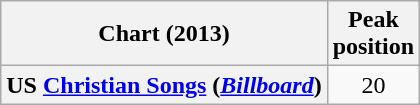<table class="wikitable sortable plainrowheaders" style="text-align:center">
<tr>
<th scope="col">Chart (2013)</th>
<th scope="col">Peak<br>position</th>
</tr>
<tr>
<th scope="row">US <a href='#'>Christian Songs</a> (<em><a href='#'>Billboard</a></em>)</th>
<td>20</td>
</tr>
</table>
